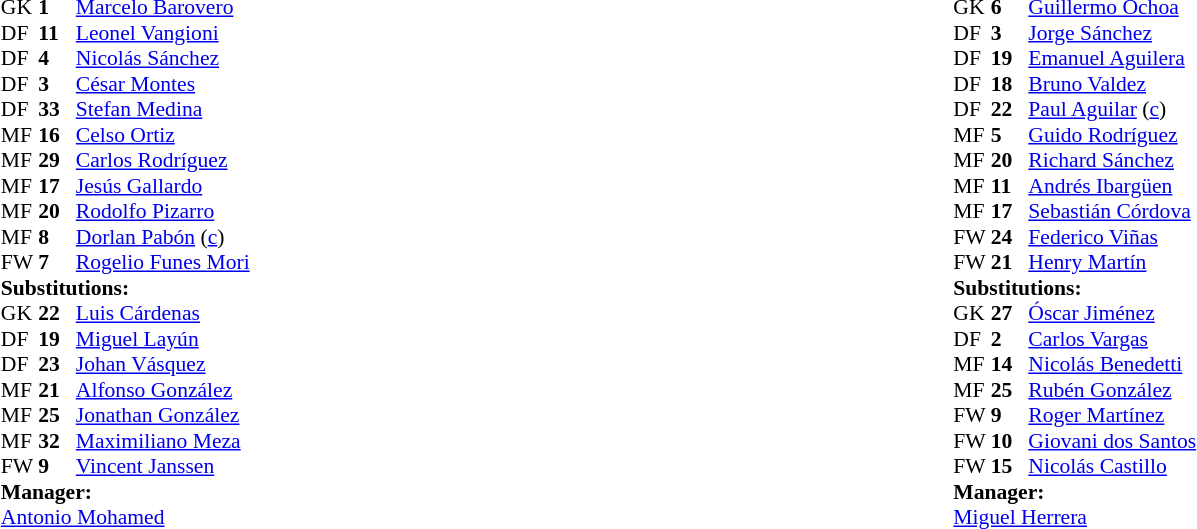<table width=100%>
<tr>
<td valign=top width=50%><br><table style="font-size:90%" cellspacing=0 cellpadding=0 align=center>
<tr>
<th width=25></th>
<th width=25></th>
</tr>
<tr>
<td>GK</td>
<td><strong>1</strong></td>
<td> <a href='#'>Marcelo Barovero</a></td>
</tr>
<tr>
<td>DF</td>
<td><strong>11</strong></td>
<td> <a href='#'>Leonel Vangioni</a></td>
<td></td>
</tr>
<tr>
<td>DF</td>
<td><strong>4</strong></td>
<td> <a href='#'>Nicolás Sánchez</a></td>
</tr>
<tr>
<td>DF</td>
<td><strong>3</strong></td>
<td> <a href='#'>César Montes</a></td>
<td></td>
</tr>
<tr>
<td>DF</td>
<td><strong>33</strong></td>
<td> <a href='#'>Stefan Medina</a></td>
</tr>
<tr>
<td>MF</td>
<td><strong>16</strong></td>
<td> <a href='#'>Celso Ortiz</a></td>
</tr>
<tr>
<td>MF</td>
<td><strong>29</strong></td>
<td> <a href='#'>Carlos Rodríguez</a></td>
</tr>
<tr>
<td>MF</td>
<td><strong>17</strong></td>
<td> <a href='#'>Jesús Gallardo</a></td>
</tr>
<tr>
<td>MF</td>
<td><strong>20</strong></td>
<td> <a href='#'>Rodolfo Pizarro</a></td>
<td></td>
</tr>
<tr>
<td>MF</td>
<td><strong>8</strong></td>
<td> <a href='#'>Dorlan Pabón</a> (<a href='#'>c</a>)</td>
<td></td>
<td></td>
</tr>
<tr>
<td>FW</td>
<td><strong>7</strong></td>
<td> <a href='#'>Rogelio Funes Mori</a></td>
</tr>
<tr>
<td colspan=3><strong>Substitutions:</strong></td>
</tr>
<tr>
<td>GK</td>
<td><strong>22</strong></td>
<td> <a href='#'>Luis Cárdenas</a></td>
</tr>
<tr>
<td>DF</td>
<td><strong>19</strong></td>
<td> <a href='#'>Miguel Layún</a></td>
<td></td>
</tr>
<tr>
<td>DF</td>
<td><strong>23</strong></td>
<td> <a href='#'>Johan Vásquez</a></td>
</tr>
<tr>
<td>MF</td>
<td><strong>21</strong></td>
<td> <a href='#'>Alfonso González</a></td>
</tr>
<tr>
<td>MF</td>
<td><strong>25</strong></td>
<td> <a href='#'>Jonathan González</a></td>
</tr>
<tr>
<td>MF</td>
<td><strong>32</strong></td>
<td> <a href='#'>Maximiliano Meza</a></td>
<td></td>
</tr>
<tr>
<td>FW</td>
<td><strong>9</strong></td>
<td> <a href='#'>Vincent Janssen</a></td>
<td></td>
<td></td>
</tr>
<tr>
<td colspan=3><strong>Manager:</strong></td>
</tr>
<tr>
<td colspan=4> <a href='#'>Antonio Mohamed</a></td>
</tr>
</table>
</td>
<td valign=top></td>
<td valign=top width=50%><br><table style="font-size:90%" cellspacing=0 cellpadding=0 align=center>
<tr>
<th width=25></th>
<th width=25></th>
</tr>
<tr>
<td>GK</td>
<td><strong>6</strong></td>
<td> <a href='#'>Guillermo Ochoa</a></td>
</tr>
<tr>
<td>DF</td>
<td><strong>3</strong></td>
<td> <a href='#'>Jorge Sánchez</a></td>
<td></td>
<td></td>
</tr>
<tr>
<td>DF</td>
<td><strong>19</strong></td>
<td> <a href='#'>Emanuel Aguilera</a></td>
</tr>
<tr>
<td>DF</td>
<td><strong>18</strong></td>
<td> <a href='#'>Bruno Valdez</a></td>
</tr>
<tr>
<td>DF</td>
<td><strong>22</strong></td>
<td> <a href='#'>Paul Aguilar</a> (<a href='#'>c</a>)</td>
</tr>
<tr>
<td>MF</td>
<td><strong>5</strong></td>
<td> <a href='#'>Guido Rodríguez</a></td>
<td></td>
<td></td>
</tr>
<tr>
<td>MF</td>
<td><strong>20</strong></td>
<td> <a href='#'>Richard Sánchez</a></td>
</tr>
<tr>
<td>MF</td>
<td><strong>11</strong></td>
<td> <a href='#'>Andrés Ibargüen</a></td>
<td></td>
</tr>
<tr>
<td>MF</td>
<td><strong>17</strong></td>
<td> <a href='#'>Sebastián Córdova</a></td>
<td></td>
<td></td>
</tr>
<tr>
<td>FW</td>
<td><strong>24</strong></td>
<td> <a href='#'>Federico Viñas</a></td>
<td></td>
</tr>
<tr>
<td>FW</td>
<td><strong>21</strong></td>
<td> <a href='#'>Henry Martín</a></td>
<td></td>
</tr>
<tr>
<td colspan=3><strong>Substitutions:</strong></td>
</tr>
<tr>
<td>GK</td>
<td><strong>27</strong></td>
<td> <a href='#'>Óscar Jiménez</a></td>
</tr>
<tr>
<td>DF</td>
<td><strong>2</strong></td>
<td> <a href='#'>Carlos Vargas</a></td>
</tr>
<tr>
<td>MF</td>
<td><strong>14</strong></td>
<td> <a href='#'>Nicolás Benedetti</a></td>
<td></td>
<td></td>
</tr>
<tr>
<td>MF</td>
<td><strong>25</strong></td>
<td> <a href='#'>Rubén González</a></td>
<td></td>
</tr>
<tr>
<td>FW</td>
<td><strong>9</strong></td>
<td> <a href='#'>Roger Martínez</a></td>
<td></td>
</tr>
<tr>
<td>FW</td>
<td><strong>10</strong></td>
<td> <a href='#'>Giovani dos Santos</a></td>
</tr>
<tr>
<td>FW</td>
<td><strong>15</strong></td>
<td> <a href='#'>Nicolás Castillo</a></td>
</tr>
<tr>
<td colspan=3><strong>Manager:</strong></td>
</tr>
<tr>
<td colspan=4> <a href='#'>Miguel Herrera</a></td>
</tr>
</table>
</td>
</tr>
</table>
